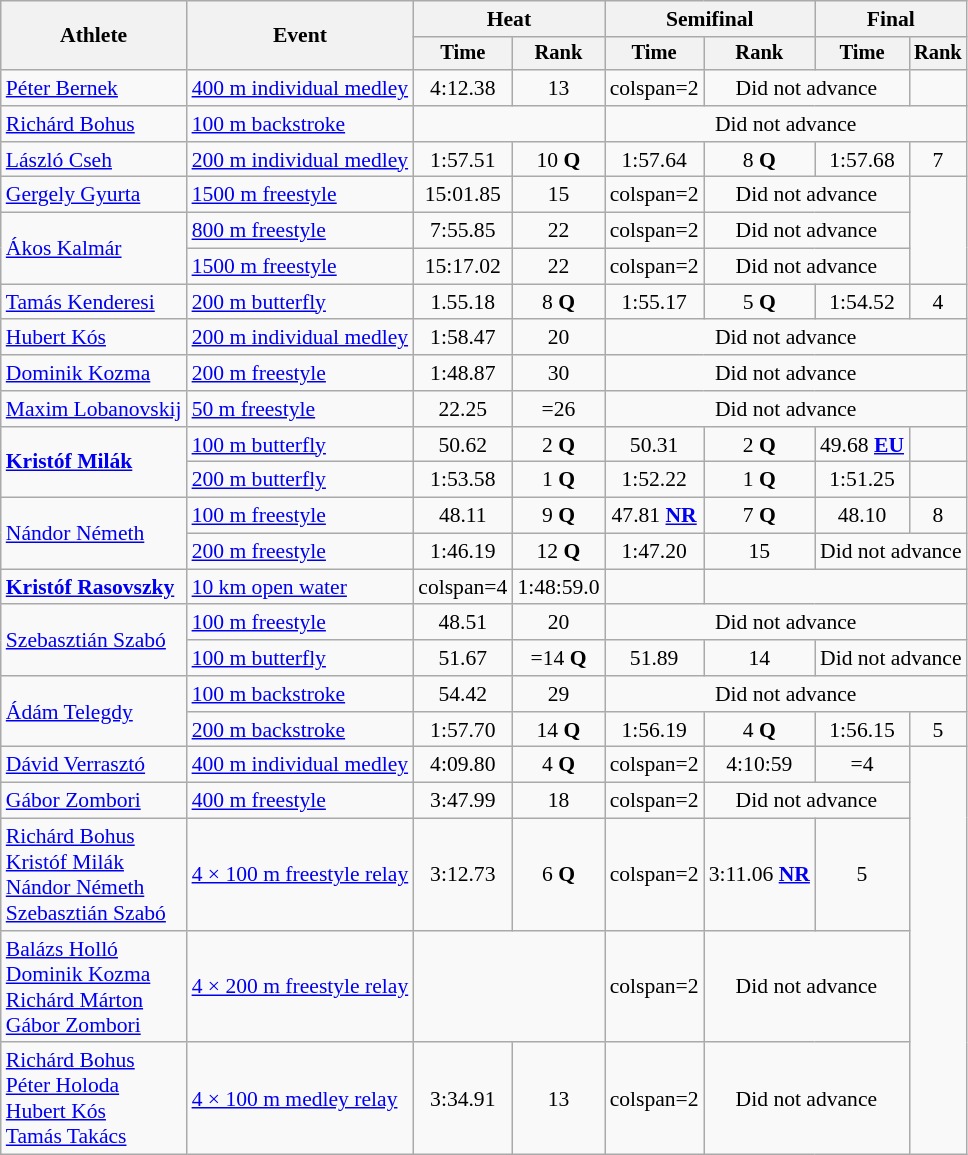<table class=wikitable style="font-size:90%">
<tr>
<th rowspan="2">Athlete</th>
<th rowspan="2">Event</th>
<th colspan="2">Heat</th>
<th colspan="2">Semifinal</th>
<th colspan="2">Final</th>
</tr>
<tr style="font-size:95%">
<th>Time</th>
<th>Rank</th>
<th>Time</th>
<th>Rank</th>
<th>Time</th>
<th>Rank</th>
</tr>
<tr align=center>
<td align=left><a href='#'>Péter Bernek</a></td>
<td align=left><a href='#'>400 m individual medley</a></td>
<td>4:12.38</td>
<td>13</td>
<td>colspan=2 </td>
<td colspan="2">Did not advance</td>
</tr>
<tr align=center>
<td align=left><a href='#'>Richárd Bohus</a></td>
<td align=left><a href='#'>100 m backstroke</a></td>
<td colspan="2"></td>
<td colspan="4">Did not advance</td>
</tr>
<tr align=center>
<td align=left><a href='#'>László Cseh</a></td>
<td align=left><a href='#'>200 m individual medley</a></td>
<td>1:57.51</td>
<td>10 <strong>Q</strong></td>
<td>1:57.64</td>
<td>8 <strong>Q</strong></td>
<td>1:57.68</td>
<td>7</td>
</tr>
<tr align=center>
<td align=left><a href='#'>Gergely Gyurta</a></td>
<td align=left><a href='#'>1500 m freestyle</a></td>
<td>15:01.85</td>
<td>15</td>
<td>colspan=2 </td>
<td colspan="2">Did not advance</td>
</tr>
<tr align=center>
<td align=left rowspan=2><a href='#'>Ákos Kalmár</a></td>
<td align=left><a href='#'>800 m freestyle</a></td>
<td>7:55.85</td>
<td>22</td>
<td>colspan=2 </td>
<td colspan="2">Did not advance</td>
</tr>
<tr align=center>
<td align=left><a href='#'>1500 m freestyle</a></td>
<td>15:17.02</td>
<td>22</td>
<td>colspan=2 </td>
<td colspan="2">Did not advance</td>
</tr>
<tr align=center>
<td align=left><a href='#'>Tamás Kenderesi</a></td>
<td align=left><a href='#'>200 m butterfly</a></td>
<td>1.55.18</td>
<td>8 <strong>Q</strong></td>
<td>1:55.17</td>
<td>5 <strong>Q</strong></td>
<td>1:54.52</td>
<td>4</td>
</tr>
<tr align=center>
<td align=left><a href='#'>Hubert Kós</a></td>
<td align=left><a href='#'>200 m individual medley</a></td>
<td>1:58.47</td>
<td>20</td>
<td colspan="4">Did not advance</td>
</tr>
<tr align=center>
<td align=left><a href='#'>Dominik Kozma</a></td>
<td align=left><a href='#'>200 m freestyle</a></td>
<td>1:48.87</td>
<td>30</td>
<td colspan="4">Did not advance</td>
</tr>
<tr align=center>
<td align=left><a href='#'>Maxim Lobanovskij</a></td>
<td align=left><a href='#'>50 m freestyle</a></td>
<td>22.25</td>
<td>=26</td>
<td colspan="4">Did not advance</td>
</tr>
<tr align=center>
<td align=left rowspan=2><strong><a href='#'>Kristóf Milák</a></strong></td>
<td align=left><a href='#'>100 m butterfly</a></td>
<td>50.62</td>
<td>2 <strong>Q</strong></td>
<td>50.31</td>
<td>2 <strong>Q</strong></td>
<td>49.68 <strong><a href='#'>EU</a></strong></td>
<td></td>
</tr>
<tr align=center>
<td align=left><a href='#'>200 m butterfly</a></td>
<td>1:53.58</td>
<td>1 <strong>Q</strong></td>
<td>1:52.22</td>
<td>1 <strong>Q</strong></td>
<td>1:51.25 </td>
<td></td>
</tr>
<tr align=center>
<td align=left rowspan=2><a href='#'>Nándor Németh</a></td>
<td align=left><a href='#'>100 m freestyle</a></td>
<td>48.11</td>
<td>9 <strong>Q</strong></td>
<td>47.81 <strong><a href='#'>NR</a></strong></td>
<td>7 <strong>Q</strong></td>
<td>48.10</td>
<td>8</td>
</tr>
<tr align=center>
<td align=left><a href='#'>200 m freestyle</a></td>
<td>1:46.19</td>
<td>12 <strong>Q</strong></td>
<td>1:47.20</td>
<td>15</td>
<td colspan="2">Did not advance</td>
</tr>
<tr align=center>
<td align=left><strong><a href='#'>Kristóf Rasovszky</a></strong></td>
<td align=left><a href='#'>10 km open water</a></td>
<td>colspan=4 </td>
<td>1:48:59.0</td>
<td></td>
</tr>
<tr align=center>
<td align=left rowspan=2><a href='#'>Szebasztián Szabó</a></td>
<td align=left><a href='#'>100 m freestyle</a></td>
<td>48.51</td>
<td>20</td>
<td colspan="4">Did not advance</td>
</tr>
<tr align=center>
<td align=left><a href='#'>100 m butterfly</a></td>
<td>51.67</td>
<td>=14 <strong>Q</strong></td>
<td>51.89</td>
<td>14</td>
<td colspan="2">Did not advance</td>
</tr>
<tr align=center>
<td align=left rowspan=2><a href='#'>Ádám Telegdy</a></td>
<td align=left><a href='#'>100 m backstroke</a></td>
<td>54.42</td>
<td>29</td>
<td colspan="4">Did not advance</td>
</tr>
<tr align=center>
<td align=left><a href='#'>200 m backstroke</a></td>
<td>1:57.70</td>
<td>14 <strong>Q</strong></td>
<td>1:56.19</td>
<td>4 <strong>Q</strong></td>
<td>1:56.15</td>
<td>5</td>
</tr>
<tr align=center>
<td align=left><a href='#'>Dávid Verrasztó</a></td>
<td align=left><a href='#'>400 m individual medley</a></td>
<td>4:09.80</td>
<td>4 <strong>Q</strong></td>
<td>colspan=2 </td>
<td>4:10:59</td>
<td>=4</td>
</tr>
<tr align=center>
<td align=left><a href='#'>Gábor Zombori</a></td>
<td align=left><a href='#'>400 m freestyle</a></td>
<td>3:47.99</td>
<td>18</td>
<td>colspan=2 </td>
<td colspan="2">Did not advance</td>
</tr>
<tr align=center>
<td align=left><a href='#'>Richárd Bohus</a><br><a href='#'>Kristóf Milák</a><br><a href='#'>Nándor Németh</a><br><a href='#'>Szebasztián Szabó</a></td>
<td align=left><a href='#'>4 × 100 m freestyle relay</a></td>
<td>3:12.73</td>
<td>6 <strong>Q</strong></td>
<td>colspan=2 </td>
<td>3:11.06 <strong><a href='#'>NR</a></strong></td>
<td>5</td>
</tr>
<tr align=center>
<td align=left><a href='#'>Balázs Holló</a><br><a href='#'>Dominik Kozma</a><br><a href='#'>Richárd Márton</a><br><a href='#'>Gábor Zombori</a></td>
<td align=left><a href='#'>4 × 200 m freestyle relay</a></td>
<td colspan="2"></td>
<td>colspan=2 </td>
<td colspan="2">Did not advance</td>
</tr>
<tr align=center>
<td align=left><a href='#'>Richárd Bohus</a><br><a href='#'>Péter Holoda</a><br><a href='#'>Hubert Kós</a><br><a href='#'>Tamás Takács</a></td>
<td align=left><a href='#'>4 × 100 m medley relay</a></td>
<td>3:34.91</td>
<td>13</td>
<td>colspan=2 </td>
<td colspan="2">Did not advance</td>
</tr>
</table>
